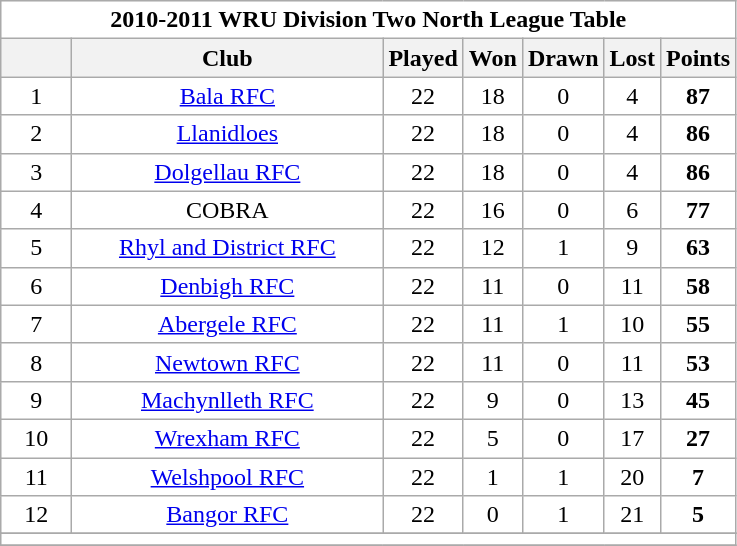<table class="wikitable" style="float:left; margin-right:15px; text-align: center;">
<tr>
<td colspan="12" bgcolor="#FFFFFF" cellpadding="0" cellspacing="0"><strong>2010-2011 WRU Division Two North League Table</strong></td>
</tr>
<tr>
<th bgcolor="#efefef" width="40"></th>
<th bgcolor="#efefef" width="200">Club</th>
<th bgcolor="#efefef" width="20">Played</th>
<th bgcolor="#efefef" width="20">Won</th>
<th bgcolor="#efefef" width="20">Drawn</th>
<th bgcolor="#efefef" width="20">Lost</th>
<th bgcolor="#efefef" width="20">Points</th>
</tr>
<tr bgcolor=#ffffff align=center>
<td>1</td>
<td><a href='#'>Bala RFC</a></td>
<td>22</td>
<td>18</td>
<td>0</td>
<td>4</td>
<td><strong> 87 </strong></td>
</tr>
<tr bgcolor=#ffffff align=center>
<td>2</td>
<td><a href='#'>Llanidloes</a></td>
<td>22</td>
<td>18</td>
<td>0</td>
<td>4</td>
<td><strong> 86 </strong></td>
</tr>
<tr bgcolor=#ffffff align=center>
<td>3</td>
<td><a href='#'>Dolgellau RFC</a></td>
<td>22</td>
<td>18</td>
<td>0</td>
<td>4</td>
<td><strong> 86 </strong></td>
</tr>
<tr bgcolor=#ffffff align=center>
<td>4</td>
<td>COBRA</td>
<td>22</td>
<td>16</td>
<td>0</td>
<td>6</td>
<td><strong> 77 </strong></td>
</tr>
<tr bgcolor=#ffffff align=center>
<td>5</td>
<td><a href='#'>Rhyl and District RFC</a></td>
<td>22</td>
<td>12</td>
<td>1</td>
<td>9</td>
<td><strong> 63 </strong></td>
</tr>
<tr bgcolor=#ffffff align=center>
<td>6</td>
<td><a href='#'>Denbigh RFC</a></td>
<td>22</td>
<td>11</td>
<td>0</td>
<td>11</td>
<td><strong> 58 </strong></td>
</tr>
<tr bgcolor=#ffffff align=center>
<td>7</td>
<td><a href='#'>Abergele RFC</a></td>
<td>22</td>
<td>11</td>
<td>1</td>
<td>10</td>
<td><strong> 55 </strong></td>
</tr>
<tr bgcolor=#ffffff align=center>
<td>8</td>
<td><a href='#'>Newtown RFC</a></td>
<td>22</td>
<td>11</td>
<td>0</td>
<td>11</td>
<td><strong> 53 </strong></td>
</tr>
<tr bgcolor=#ffffff align=center>
<td>9</td>
<td><a href='#'>Machynlleth RFC</a></td>
<td>22</td>
<td>9</td>
<td>0</td>
<td>13</td>
<td><strong> 45 </strong></td>
</tr>
<tr bgcolor=#ffffff align=center>
<td>10</td>
<td><a href='#'>Wrexham RFC</a></td>
<td>22</td>
<td>5</td>
<td>0</td>
<td>17</td>
<td><strong> 27 </strong></td>
</tr>
<tr bgcolor=#ffffff align=center>
<td>11</td>
<td><a href='#'>Welshpool RFC</a></td>
<td>22</td>
<td>1</td>
<td>1</td>
<td>20</td>
<td><strong> 7 </strong></td>
</tr>
<tr bgcolor=#ffffff align=center>
<td>12</td>
<td><a href='#'>Bangor RFC</a></td>
<td>22</td>
<td>0</td>
<td>1</td>
<td>21</td>
<td><strong> 5 </strong></td>
</tr>
<tr bgcolor=#ffffff align=center>
</tr>
<tr>
<td colspan="12" align="right" bgcolor="#FFFFFF" cellpadding="0" cellspacing="0"><small></small></td>
</tr>
<tr>
</tr>
</table>
